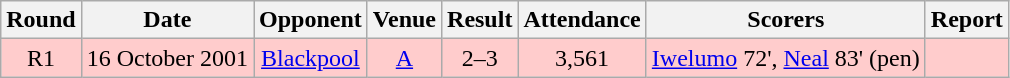<table class="wikitable" style="text-align:center;">
<tr>
<th>Round</th>
<th>Date</th>
<th>Opponent</th>
<th>Venue</th>
<th>Result</th>
<th>Attendance</th>
<th>Scorers</th>
<th>Report</th>
</tr>
<tr style="background:#FFCCCC;">
<td>R1</td>
<td>16 October 2001</td>
<td><a href='#'>Blackpool</a></td>
<td><a href='#'>A</a></td>
<td>2–3</td>
<td>3,561</td>
<td><a href='#'>Iwelumo</a> 72', <a href='#'>Neal</a> 83' (pen)</td>
<td></td>
</tr>
</table>
